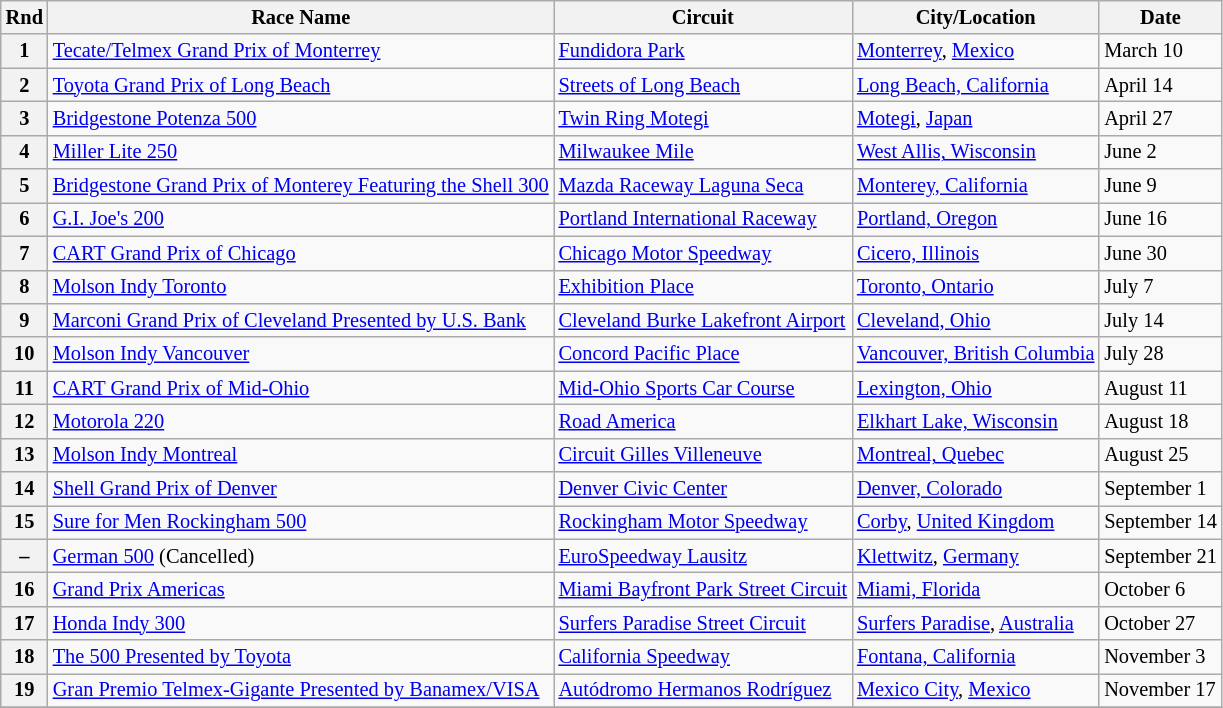<table class="wikitable" style="font-size: 85%;">
<tr>
<th>Rnd</th>
<th>Race Name</th>
<th>Circuit</th>
<th>City/Location</th>
<th>Date</th>
</tr>
<tr>
<th>1</th>
<td> <a href='#'>Tecate/Telmex Grand Prix of Monterrey</a></td>
<td> <a href='#'>Fundidora Park</a></td>
<td><a href='#'>Monterrey</a>, <a href='#'>Mexico</a></td>
<td>March 10</td>
</tr>
<tr>
<th>2</th>
<td> <a href='#'>Toyota Grand Prix of Long Beach</a></td>
<td> <a href='#'>Streets of Long Beach</a></td>
<td><a href='#'>Long Beach, California</a></td>
<td>April 14</td>
</tr>
<tr>
<th>3</th>
<td> <a href='#'>Bridgestone Potenza 500</a></td>
<td> <a href='#'>Twin Ring Motegi</a></td>
<td><a href='#'>Motegi</a>, <a href='#'>Japan</a></td>
<td>April 27</td>
</tr>
<tr>
<th>4</th>
<td> <a href='#'>Miller Lite 250</a></td>
<td> <a href='#'>Milwaukee Mile</a></td>
<td><a href='#'>West Allis, Wisconsin</a></td>
<td>June 2</td>
</tr>
<tr>
<th>5</th>
<td nowrap> <a href='#'>Bridgestone Grand Prix of Monterey Featuring the Shell 300</a></td>
<td> <a href='#'>Mazda Raceway Laguna Seca</a></td>
<td><a href='#'>Monterey, California</a></td>
<td>June 9</td>
</tr>
<tr>
<th>6</th>
<td> <a href='#'>G.I. Joe's 200</a></td>
<td> <a href='#'>Portland International Raceway</a></td>
<td><a href='#'>Portland, Oregon</a></td>
<td>June 16</td>
</tr>
<tr>
<th>7</th>
<td> <a href='#'>CART Grand Prix of Chicago</a></td>
<td> <a href='#'>Chicago Motor Speedway</a></td>
<td><a href='#'>Cicero, Illinois</a></td>
<td>June 30</td>
</tr>
<tr>
<th>8</th>
<td> <a href='#'>Molson Indy Toronto</a></td>
<td> <a href='#'>Exhibition Place</a></td>
<td><a href='#'>Toronto, Ontario</a></td>
<td>July 7</td>
</tr>
<tr>
<th>9</th>
<td> <a href='#'>Marconi Grand Prix of Cleveland Presented by U.S. Bank</a></td>
<td> <a href='#'>Cleveland Burke Lakefront Airport</a></td>
<td><a href='#'>Cleveland, Ohio</a></td>
<td>July 14</td>
</tr>
<tr>
<th>10</th>
<td> <a href='#'>Molson Indy Vancouver</a></td>
<td> <a href='#'>Concord Pacific Place</a></td>
<td nowrap><a href='#'>Vancouver, British Columbia</a></td>
<td>July 28</td>
</tr>
<tr>
<th>11</th>
<td> <a href='#'>CART Grand Prix of Mid-Ohio</a></td>
<td> <a href='#'>Mid-Ohio Sports Car Course</a></td>
<td><a href='#'>Lexington, Ohio</a></td>
<td>August 11</td>
</tr>
<tr>
<th>12</th>
<td> <a href='#'>Motorola 220</a></td>
<td> <a href='#'>Road America</a></td>
<td><a href='#'>Elkhart Lake, Wisconsin</a></td>
<td>August 18</td>
</tr>
<tr>
<th>13</th>
<td> <a href='#'>Molson Indy Montreal</a></td>
<td> <a href='#'>Circuit Gilles Villeneuve</a></td>
<td><a href='#'>Montreal, Quebec</a></td>
<td>August 25</td>
</tr>
<tr>
<th>14</th>
<td> <a href='#'>Shell Grand Prix of Denver</a></td>
<td> <a href='#'>Denver Civic Center</a></td>
<td><a href='#'>Denver, Colorado</a></td>
<td>September 1</td>
</tr>
<tr>
<th>15</th>
<td> <a href='#'>Sure for Men Rockingham 500</a></td>
<td> <a href='#'>Rockingham Motor Speedway</a></td>
<td><a href='#'>Corby</a>, <a href='#'>United Kingdom</a></td>
<td>September 14</td>
</tr>
<tr>
<th>–</th>
<td> <a href='#'>German 500</a> (Cancelled)</td>
<td> <a href='#'>EuroSpeedway Lausitz</a></td>
<td><a href='#'>Klettwitz</a>, <a href='#'>Germany</a></td>
<td>September 21</td>
</tr>
<tr>
<th>16</th>
<td> <a href='#'>Grand Prix Americas</a></td>
<td nowrap> <a href='#'>Miami Bayfront Park Street Circuit</a></td>
<td><a href='#'>Miami, Florida</a></td>
<td>October 6</td>
</tr>
<tr>
<th>17</th>
<td> <a href='#'>Honda Indy 300</a></td>
<td> <a href='#'>Surfers Paradise Street Circuit</a></td>
<td><a href='#'>Surfers Paradise</a>, <a href='#'>Australia</a></td>
<td>October 27</td>
</tr>
<tr>
<th>18</th>
<td> <a href='#'>The 500 Presented by Toyota</a></td>
<td> <a href='#'>California Speedway</a></td>
<td><a href='#'>Fontana, California</a></td>
<td>November 3</td>
</tr>
<tr>
<th>19</th>
<td> <a href='#'>Gran Premio Telmex-Gigante Presented by Banamex/VISA</a></td>
<td> <a href='#'>Autódromo Hermanos Rodríguez</a></td>
<td><a href='#'>Mexico City</a>, <a href='#'>Mexico</a></td>
<td>November 17</td>
</tr>
<tr>
</tr>
</table>
